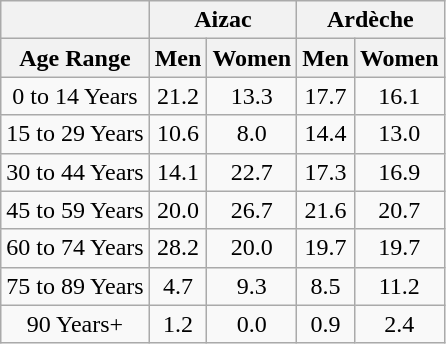<table class="wikitable" style="text-align:center;">
<tr>
<th></th>
<th colspan=2><strong>Aizac</strong></th>
<th colspan=2><strong>Ardèche</strong></th>
</tr>
<tr>
<th><strong>Age Range</strong></th>
<th><strong>Men</strong></th>
<th><strong>Women</strong></th>
<th><strong>Men</strong></th>
<th><strong>Women</strong></th>
</tr>
<tr>
<td>0 to 14 Years</td>
<td>21.2</td>
<td>13.3</td>
<td>17.7</td>
<td>16.1</td>
</tr>
<tr>
<td>15 to 29 Years</td>
<td>10.6</td>
<td>8.0</td>
<td>14.4</td>
<td>13.0</td>
</tr>
<tr>
<td>30 to 44 Years</td>
<td>14.1</td>
<td>22.7</td>
<td>17.3</td>
<td>16.9</td>
</tr>
<tr>
<td>45 to 59 Years</td>
<td>20.0</td>
<td>26.7</td>
<td>21.6</td>
<td>20.7</td>
</tr>
<tr>
<td>60 to 74 Years</td>
<td>28.2</td>
<td>20.0</td>
<td>19.7</td>
<td>19.7</td>
</tr>
<tr>
<td>75 to 89 Years</td>
<td>4.7</td>
<td>9.3</td>
<td>8.5</td>
<td>11.2</td>
</tr>
<tr>
<td>90 Years+</td>
<td>1.2</td>
<td>0.0</td>
<td>0.9</td>
<td>2.4</td>
</tr>
</table>
